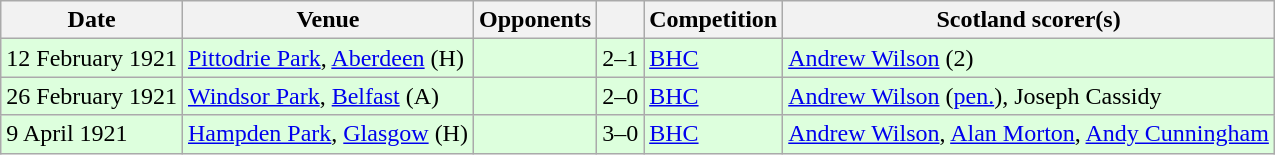<table class="wikitable">
<tr>
<th>Date</th>
<th>Venue</th>
<th>Opponents</th>
<th></th>
<th>Competition</th>
<th>Scotland scorer(s)</th>
</tr>
<tr bgcolor=#ddffdd>
<td>12 February 1921</td>
<td><a href='#'>Pittodrie Park</a>, <a href='#'>Aberdeen</a> (H)</td>
<td></td>
<td align=center>2–1</td>
<td><a href='#'>BHC</a></td>
<td><a href='#'>Andrew Wilson</a> (2)</td>
</tr>
<tr bgcolor=#ddffdd>
<td>26 February 1921</td>
<td><a href='#'>Windsor Park</a>, <a href='#'>Belfast</a> (A)</td>
<td></td>
<td align=center>2–0</td>
<td><a href='#'>BHC</a></td>
<td><a href='#'>Andrew Wilson</a> (<a href='#'>pen.</a>), Joseph Cassidy</td>
</tr>
<tr bgcolor=#ddffdd>
<td>9 April 1921</td>
<td><a href='#'>Hampden Park</a>, <a href='#'>Glasgow</a> (H)</td>
<td></td>
<td align=center>3–0</td>
<td><a href='#'>BHC</a></td>
<td><a href='#'>Andrew Wilson</a>, <a href='#'>Alan Morton</a>, <a href='#'>Andy Cunningham</a></td>
</tr>
</table>
